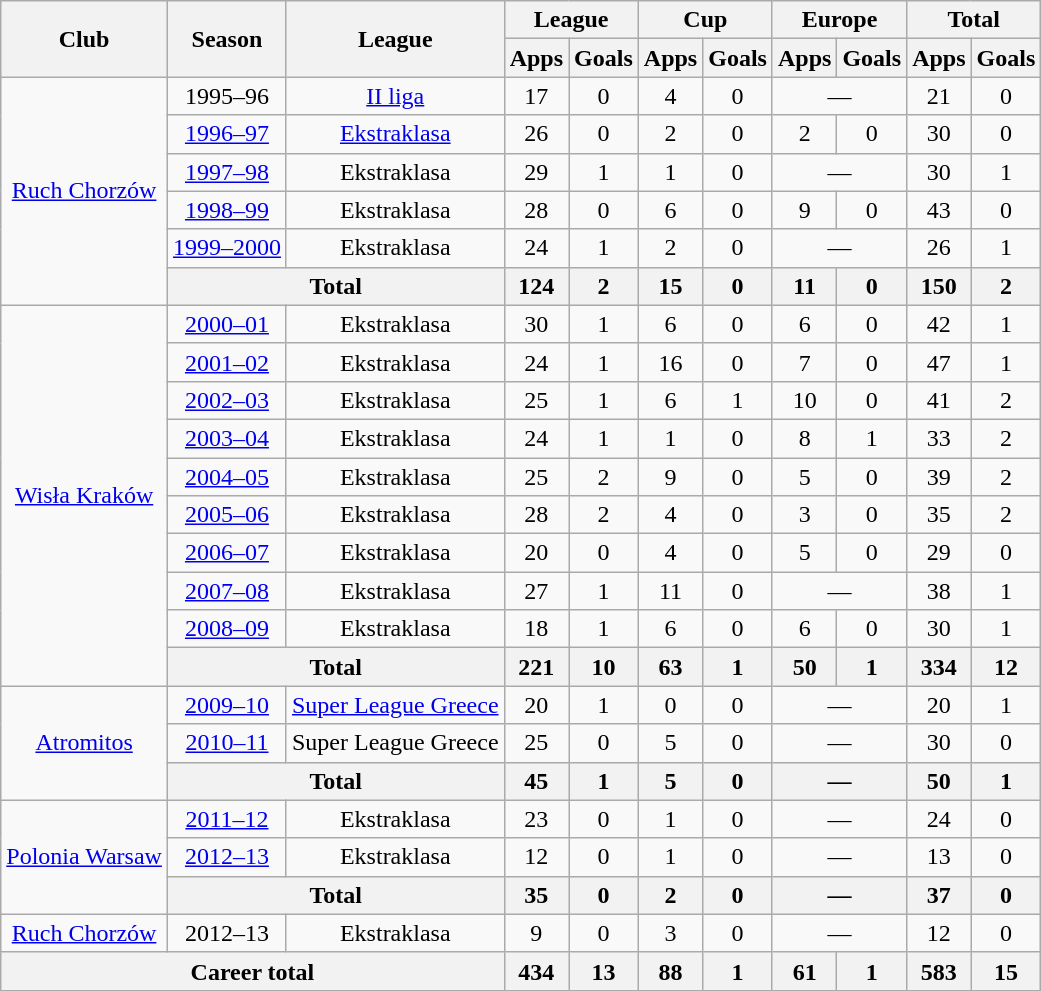<table class="wikitable" style="text-align: center;">
<tr>
<th rowspan="2">Club</th>
<th rowspan="2">Season</th>
<th rowspan="2">League</th>
<th colspan="2">League</th>
<th colspan="2">Cup</th>
<th colspan="2">Europe</th>
<th colspan="2">Total</th>
</tr>
<tr>
<th>Apps</th>
<th>Goals</th>
<th>Apps</th>
<th>Goals</th>
<th>Apps</th>
<th>Goals</th>
<th>Apps</th>
<th>Goals</th>
</tr>
<tr>
<td rowspan="6" valign="center"><a href='#'>Ruch Chorzów</a></td>
<td>1995–96</td>
<td><a href='#'>II liga</a></td>
<td>17</td>
<td>0</td>
<td>4</td>
<td>0</td>
<td colspan="2">—</td>
<td>21</td>
<td>0</td>
</tr>
<tr>
<td><a href='#'>1996–97</a></td>
<td><a href='#'>Ekstraklasa</a></td>
<td>26</td>
<td>0</td>
<td>2</td>
<td>0</td>
<td>2</td>
<td>0</td>
<td>30</td>
<td>0</td>
</tr>
<tr>
<td><a href='#'>1997–98</a></td>
<td>Ekstraklasa</td>
<td>29</td>
<td>1</td>
<td>1</td>
<td>0</td>
<td colspan="2">—</td>
<td>30</td>
<td>1</td>
</tr>
<tr>
<td><a href='#'>1998–99</a></td>
<td>Ekstraklasa</td>
<td>28</td>
<td>0</td>
<td>6</td>
<td>0</td>
<td>9</td>
<td>0</td>
<td>43</td>
<td>0</td>
</tr>
<tr>
<td><a href='#'>1999–2000</a></td>
<td>Ekstraklasa</td>
<td>24</td>
<td>1</td>
<td>2</td>
<td>0</td>
<td colspan="2">—</td>
<td>26</td>
<td>1</td>
</tr>
<tr>
<th colspan="2">Total</th>
<th>124</th>
<th>2</th>
<th>15</th>
<th>0</th>
<th>11</th>
<th>0</th>
<th>150</th>
<th>2</th>
</tr>
<tr>
<td rowspan="10" valign="center"><a href='#'>Wisła Kraków</a></td>
<td><a href='#'>2000–01</a></td>
<td>Ekstraklasa</td>
<td>30</td>
<td>1</td>
<td>6</td>
<td>0</td>
<td>6</td>
<td>0</td>
<td>42</td>
<td>1</td>
</tr>
<tr>
<td><a href='#'>2001–02</a></td>
<td>Ekstraklasa</td>
<td>24</td>
<td>1</td>
<td>16</td>
<td>0</td>
<td>7</td>
<td>0</td>
<td>47</td>
<td>1</td>
</tr>
<tr>
<td><a href='#'>2002–03</a></td>
<td>Ekstraklasa</td>
<td>25</td>
<td>1</td>
<td>6</td>
<td>1</td>
<td>10</td>
<td>0</td>
<td>41</td>
<td>2</td>
</tr>
<tr>
<td><a href='#'>2003–04</a></td>
<td>Ekstraklasa</td>
<td>24</td>
<td>1</td>
<td>1</td>
<td>0</td>
<td>8</td>
<td>1</td>
<td>33</td>
<td>2</td>
</tr>
<tr>
<td><a href='#'>2004–05</a></td>
<td>Ekstraklasa</td>
<td>25</td>
<td>2</td>
<td>9</td>
<td>0</td>
<td>5</td>
<td>0</td>
<td>39</td>
<td>2</td>
</tr>
<tr>
<td><a href='#'>2005–06</a></td>
<td>Ekstraklasa</td>
<td>28</td>
<td>2</td>
<td>4</td>
<td>0</td>
<td>3</td>
<td>0</td>
<td>35</td>
<td>2</td>
</tr>
<tr>
<td><a href='#'>2006–07</a></td>
<td>Ekstraklasa</td>
<td>20</td>
<td>0</td>
<td>4</td>
<td>0</td>
<td>5</td>
<td>0</td>
<td>29</td>
<td>0</td>
</tr>
<tr>
<td><a href='#'>2007–08</a></td>
<td>Ekstraklasa</td>
<td>27</td>
<td>1</td>
<td>11</td>
<td>0</td>
<td colspan="2">—</td>
<td>38</td>
<td>1</td>
</tr>
<tr>
<td><a href='#'>2008–09</a></td>
<td>Ekstraklasa</td>
<td>18</td>
<td>1</td>
<td>6</td>
<td>0</td>
<td>6</td>
<td>0</td>
<td>30</td>
<td>1</td>
</tr>
<tr>
<th colspan="2">Total</th>
<th>221</th>
<th>10</th>
<th>63</th>
<th>1</th>
<th>50</th>
<th>1</th>
<th>334</th>
<th>12</th>
</tr>
<tr>
<td rowspan="3" valign="center"><a href='#'>Atromitos</a></td>
<td><a href='#'>2009–10</a></td>
<td><a href='#'>Super League Greece</a></td>
<td>20</td>
<td>1</td>
<td>0</td>
<td>0</td>
<td colspan="2">—</td>
<td>20</td>
<td>1</td>
</tr>
<tr>
<td><a href='#'>2010–11</a></td>
<td>Super League Greece</td>
<td>25</td>
<td>0</td>
<td>5</td>
<td>0</td>
<td colspan="2">—</td>
<td>30</td>
<td>0</td>
</tr>
<tr>
<th colspan="2">Total</th>
<th>45</th>
<th>1</th>
<th>5</th>
<th>0</th>
<th colspan="2">—</th>
<th>50</th>
<th>1</th>
</tr>
<tr>
<td rowspan="3" valign="center"><a href='#'>Polonia Warsaw</a></td>
<td><a href='#'>2011–12</a></td>
<td>Ekstraklasa</td>
<td>23</td>
<td>0</td>
<td>1</td>
<td>0</td>
<td colspan="2">—</td>
<td>24</td>
<td>0</td>
</tr>
<tr>
<td><a href='#'>2012–13</a></td>
<td>Ekstraklasa</td>
<td>12</td>
<td>0</td>
<td>1</td>
<td>0</td>
<td colspan="2">—</td>
<td>13</td>
<td>0</td>
</tr>
<tr>
<th colspan="2">Total</th>
<th>35</th>
<th>0</th>
<th>2</th>
<th>0</th>
<th colspan="2">—</th>
<th>37</th>
<th>0</th>
</tr>
<tr>
<td><a href='#'>Ruch Chorzów</a></td>
<td>2012–13</td>
<td>Ekstraklasa</td>
<td>9</td>
<td>0</td>
<td>3</td>
<td>0</td>
<td colspan="2">—</td>
<td>12</td>
<td>0</td>
</tr>
<tr>
<th colspan="3">Career total</th>
<th>434</th>
<th>13</th>
<th>88</th>
<th>1</th>
<th>61</th>
<th>1</th>
<th>583</th>
<th>15</th>
</tr>
<tr>
</tr>
</table>
